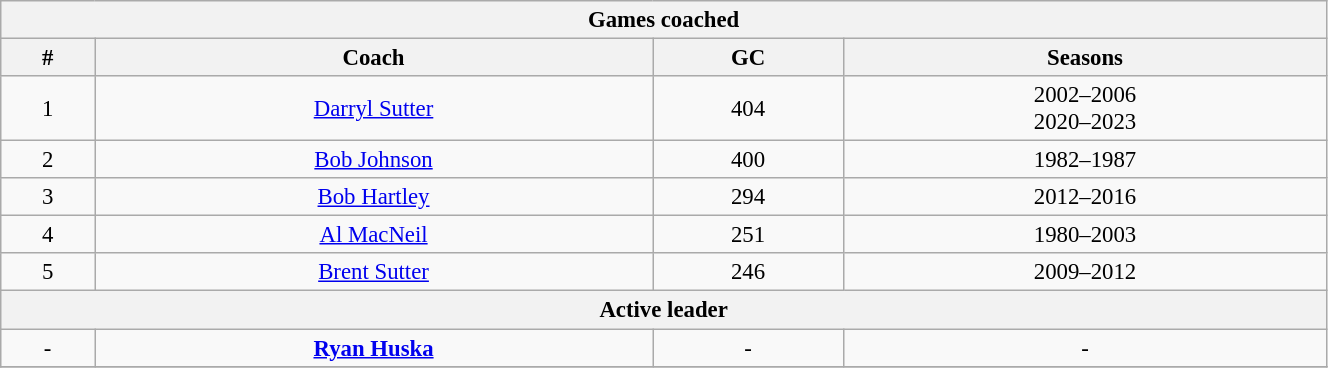<table class="wikitable" style="text-align: center; font-size: 95%" width="70%">
<tr>
<th colspan="4">Games coached</th>
</tr>
<tr>
<th>#</th>
<th>Coach</th>
<th>GC</th>
<th>Seasons</th>
</tr>
<tr>
<td>1</td>
<td><a href='#'>Darryl Sutter</a></td>
<td>404</td>
<td>2002–2006<br>2020–2023</td>
</tr>
<tr>
<td>2</td>
<td><a href='#'>Bob Johnson</a></td>
<td>400</td>
<td>1982–1987</td>
</tr>
<tr>
<td>3</td>
<td><a href='#'>Bob Hartley</a></td>
<td>294</td>
<td>2012–2016</td>
</tr>
<tr>
<td>4</td>
<td><a href='#'>Al MacNeil</a></td>
<td>251</td>
<td>1980–2003</td>
</tr>
<tr>
<td>5</td>
<td><a href='#'>Brent Sutter</a></td>
<td>246</td>
<td>2009–2012</td>
</tr>
<tr>
<th colspan="4">Active leader</th>
</tr>
<tr>
<td>-</td>
<td><strong><a href='#'>Ryan Huska</a></strong></td>
<td>-</td>
<td>-</td>
</tr>
<tr>
</tr>
</table>
